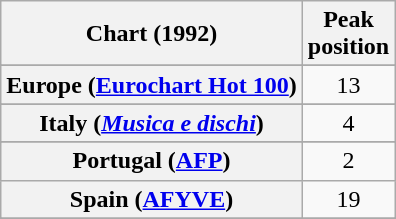<table class="wikitable sortable plainrowheaders">
<tr>
<th>Chart (1992)</th>
<th>Peak<br>position</th>
</tr>
<tr>
</tr>
<tr>
</tr>
<tr>
</tr>
<tr>
</tr>
<tr>
<th scope="row">Europe (<a href='#'>Eurochart Hot 100</a>)</th>
<td align="center">13</td>
</tr>
<tr>
</tr>
<tr>
</tr>
<tr>
</tr>
<tr>
<th scope="row">Italy (<em><a href='#'>Musica e dischi</a></em>)</th>
<td align="center">4</td>
</tr>
<tr>
</tr>
<tr>
</tr>
<tr>
</tr>
<tr>
<th scope="row">Portugal (<a href='#'>AFP</a>)</th>
<td align="center">2</td>
</tr>
<tr>
<th scope="row">Spain (<a href='#'>AFYVE</a>)</th>
<td align="center">19</td>
</tr>
<tr>
</tr>
<tr>
</tr>
<tr>
</tr>
<tr>
</tr>
<tr>
</tr>
<tr>
</tr>
<tr>
</tr>
<tr>
</tr>
</table>
